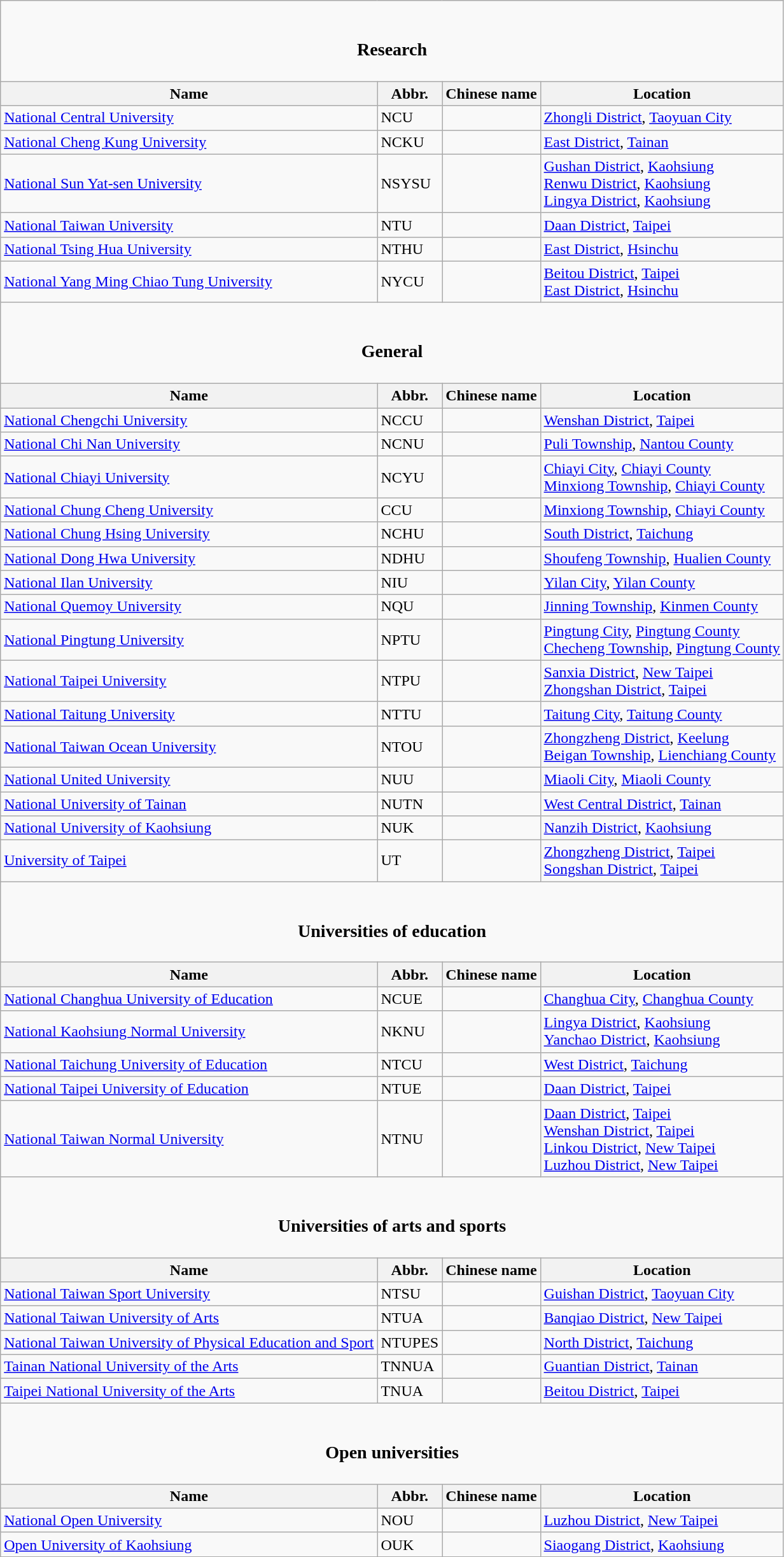<table class="wikitable">
<tr>
<td colspan="4" align="center"><br><h3>Research</h3></td>
</tr>
<tr>
<th>Name</th>
<th>Abbr.</th>
<th>Chinese name</th>
<th>Location</th>
</tr>
<tr>
<td><a href='#'>National Central University</a></td>
<td>NCU</td>
<td></td>
<td><a href='#'>Zhongli District</a>, <a href='#'>Taoyuan City</a></td>
</tr>
<tr>
<td><a href='#'>National Cheng Kung University</a></td>
<td>NCKU</td>
<td></td>
<td><a href='#'>East District</a>, <a href='#'>Tainan</a></td>
</tr>
<tr>
<td><a href='#'>National Sun Yat-sen University</a></td>
<td>NSYSU</td>
<td></td>
<td><a href='#'>Gushan District</a>, <a href='#'>Kaohsiung</a><br><a href='#'>Renwu District</a>, <a href='#'>Kaohsiung</a><br><a href='#'>Lingya District</a>, <a href='#'>Kaohsiung</a></td>
</tr>
<tr>
<td><a href='#'>National Taiwan University</a></td>
<td>NTU</td>
<td></td>
<td><a href='#'>Daan District</a>, <a href='#'>Taipei</a></td>
</tr>
<tr>
<td><a href='#'>National Tsing Hua University</a></td>
<td>NTHU</td>
<td></td>
<td><a href='#'>East District</a>, <a href='#'>Hsinchu</a></td>
</tr>
<tr>
<td><a href='#'>National Yang Ming Chiao Tung University</a></td>
<td>NYCU</td>
<td></td>
<td><a href='#'>Beitou District</a>, <a href='#'>Taipei</a><br><a href='#'>East District</a>, <a href='#'>Hsinchu</a></td>
</tr>
<tr>
<td colspan="4" align="center"><br><h3>General</h3></td>
</tr>
<tr>
<th>Name</th>
<th>Abbr.</th>
<th>Chinese name</th>
<th>Location</th>
</tr>
<tr>
<td><a href='#'>National Chengchi University</a></td>
<td>NCCU</td>
<td></td>
<td><a href='#'>Wenshan District</a>, <a href='#'>Taipei</a></td>
</tr>
<tr>
<td><a href='#'>National Chi Nan University</a></td>
<td>NCNU</td>
<td></td>
<td><a href='#'>Puli Township</a>, <a href='#'>Nantou County</a></td>
</tr>
<tr>
<td><a href='#'>National Chiayi University</a></td>
<td>NCYU</td>
<td></td>
<td><a href='#'>Chiayi City</a>, <a href='#'>Chiayi County</a><br><a href='#'>Minxiong Township</a>, <a href='#'>Chiayi County</a></td>
</tr>
<tr>
<td><a href='#'>National Chung Cheng University</a></td>
<td>CCU</td>
<td></td>
<td><a href='#'>Minxiong Township</a>, <a href='#'>Chiayi County</a></td>
</tr>
<tr>
<td><a href='#'>National Chung Hsing University</a></td>
<td>NCHU</td>
<td></td>
<td><a href='#'>South District</a>, <a href='#'>Taichung</a></td>
</tr>
<tr>
<td><a href='#'>National Dong Hwa University</a></td>
<td>NDHU</td>
<td></td>
<td><a href='#'>Shoufeng Township</a>, <a href='#'>Hualien County</a></td>
</tr>
<tr>
<td><a href='#'>National Ilan University</a></td>
<td>NIU</td>
<td></td>
<td><a href='#'>Yilan City</a>, <a href='#'>Yilan County</a></td>
</tr>
<tr>
<td><a href='#'>National Quemoy University</a></td>
<td>NQU</td>
<td></td>
<td><a href='#'>Jinning Township</a>, <a href='#'>Kinmen County</a></td>
</tr>
<tr>
<td><a href='#'>National Pingtung University</a></td>
<td>NPTU</td>
<td></td>
<td><a href='#'>Pingtung City</a>, <a href='#'>Pingtung County</a><br><a href='#'>Checheng Township</a>, <a href='#'>Pingtung County</a></td>
</tr>
<tr>
<td><a href='#'>National Taipei University</a></td>
<td>NTPU</td>
<td></td>
<td><a href='#'>Sanxia District</a>, <a href='#'>New Taipei</a><br><a href='#'>Zhongshan District</a>, <a href='#'>Taipei</a></td>
</tr>
<tr>
<td><a href='#'>National Taitung University</a></td>
<td>NTTU</td>
<td></td>
<td><a href='#'>Taitung City</a>, <a href='#'>Taitung County</a></td>
</tr>
<tr>
<td><a href='#'>National Taiwan Ocean University</a></td>
<td>NTOU</td>
<td></td>
<td><a href='#'>Zhongzheng District</a>, <a href='#'>Keelung</a><br><a href='#'>Beigan Township</a>, <a href='#'>Lienchiang County</a></td>
</tr>
<tr>
<td><a href='#'>National United University</a></td>
<td>NUU</td>
<td></td>
<td><a href='#'>Miaoli City</a>, <a href='#'>Miaoli County</a></td>
</tr>
<tr>
<td><a href='#'>National University of Tainan</a></td>
<td>NUTN</td>
<td></td>
<td><a href='#'>West Central District</a>, <a href='#'>Tainan</a></td>
</tr>
<tr>
<td><a href='#'>National University of Kaohsiung</a></td>
<td>NUK</td>
<td></td>
<td><a href='#'>Nanzih District</a>, <a href='#'>Kaohsiung</a></td>
</tr>
<tr>
<td><a href='#'>University of Taipei</a></td>
<td>UT</td>
<td></td>
<td><a href='#'>Zhongzheng District</a>, <a href='#'>Taipei</a><br><a href='#'>Songshan District</a>, <a href='#'>Taipei</a></td>
</tr>
<tr>
<td colspan="4" align="center"><br><h3>Universities of education</h3></td>
</tr>
<tr>
<th>Name</th>
<th>Abbr.</th>
<th>Chinese name</th>
<th>Location</th>
</tr>
<tr>
<td><a href='#'>National Changhua University of Education</a></td>
<td>NCUE</td>
<td></td>
<td><a href='#'>Changhua City</a>, <a href='#'>Changhua County</a></td>
</tr>
<tr>
<td><a href='#'>National Kaohsiung Normal University</a></td>
<td>NKNU</td>
<td></td>
<td><a href='#'>Lingya District</a>, <a href='#'>Kaohsiung</a><br><a href='#'>Yanchao District</a>, <a href='#'>Kaohsiung</a></td>
</tr>
<tr>
<td><a href='#'>National Taichung University of Education</a></td>
<td>NTCU</td>
<td></td>
<td><a href='#'>West District</a>, <a href='#'>Taichung</a></td>
</tr>
<tr>
<td><a href='#'>National Taipei University of Education</a></td>
<td>NTUE</td>
<td></td>
<td><a href='#'>Daan District</a>, <a href='#'>Taipei</a></td>
</tr>
<tr>
<td><a href='#'>National Taiwan Normal University</a></td>
<td>NTNU</td>
<td></td>
<td><a href='#'>Daan District</a>, <a href='#'>Taipei</a><br><a href='#'>Wenshan District</a>, <a href='#'>Taipei</a><br><a href='#'>Linkou District</a>, <a href='#'>New Taipei</a><br><a href='#'>Luzhou District</a>, <a href='#'>New Taipei</a></td>
</tr>
<tr>
<td colspan="4" align="center"><br><h3>Universities of arts and sports</h3></td>
</tr>
<tr>
<th>Name</th>
<th>Abbr.</th>
<th>Chinese name</th>
<th>Location</th>
</tr>
<tr>
<td><a href='#'>National Taiwan Sport University</a></td>
<td>NTSU</td>
<td></td>
<td><a href='#'>Guishan District</a>, <a href='#'>Taoyuan City</a></td>
</tr>
<tr>
<td><a href='#'>National Taiwan University of Arts</a></td>
<td>NTUA</td>
<td></td>
<td><a href='#'>Banqiao District</a>, <a href='#'>New Taipei</a></td>
</tr>
<tr>
<td><a href='#'>National Taiwan University of Physical Education and Sport</a></td>
<td>NTUPES</td>
<td></td>
<td><a href='#'>North District</a>, <a href='#'>Taichung</a></td>
</tr>
<tr>
<td><a href='#'>Tainan National University of the Arts</a></td>
<td>TNNUA</td>
<td></td>
<td><a href='#'>Guantian District</a>, <a href='#'>Tainan</a></td>
</tr>
<tr>
<td><a href='#'>Taipei National University of the Arts</a></td>
<td>TNUA</td>
<td></td>
<td><a href='#'>Beitou District</a>, <a href='#'>Taipei</a></td>
</tr>
<tr>
<td colspan="4" align="center"><br><h3>Open universities</h3></td>
</tr>
<tr>
<th>Name</th>
<th>Abbr.</th>
<th>Chinese name</th>
<th>Location</th>
</tr>
<tr>
<td><a href='#'>National Open University</a></td>
<td>NOU</td>
<td></td>
<td><a href='#'>Luzhou District</a>, <a href='#'>New Taipei</a></td>
</tr>
<tr>
<td><a href='#'>Open University of Kaohsiung</a></td>
<td>OUK</td>
<td></td>
<td><a href='#'>Siaogang District</a>, <a href='#'>Kaohsiung</a></td>
</tr>
</table>
